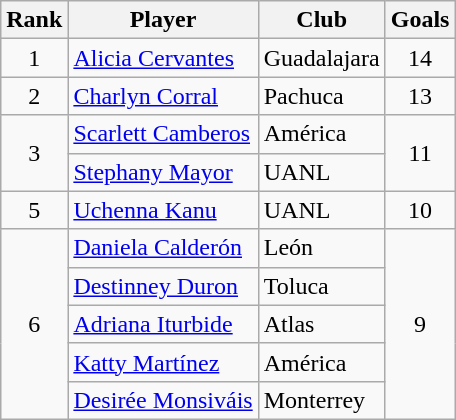<table class="wikitable">
<tr>
<th>Rank</th>
<th>Player</th>
<th>Club</th>
<th>Goals</th>
</tr>
<tr>
<td align=center rowspan=1>1</td>
<td> <a href='#'>Alicia Cervantes</a></td>
<td>Guadalajara</td>
<td align=center rowspan=1>14</td>
</tr>
<tr>
<td align=center rowspan=1>2</td>
<td> <a href='#'>Charlyn Corral</a></td>
<td>Pachuca</td>
<td align=center rowspan=1>13</td>
</tr>
<tr>
<td align=center rowspan=2>3</td>
<td> <a href='#'>Scarlett Camberos</a></td>
<td>América</td>
<td align=center rowspan=2>11</td>
</tr>
<tr>
<td> <a href='#'>Stephany Mayor</a></td>
<td>UANL</td>
</tr>
<tr>
<td align=center rowspan=1>5</td>
<td> <a href='#'>Uchenna Kanu</a></td>
<td>UANL</td>
<td align=center rowspan=1>10</td>
</tr>
<tr>
<td align=center rowspan=5>6</td>
<td> <a href='#'>Daniela Calderón</a></td>
<td>León</td>
<td align=center rowspan=5>9</td>
</tr>
<tr>
<td> <a href='#'>Destinney Duron</a></td>
<td>Toluca</td>
</tr>
<tr>
<td> <a href='#'>Adriana Iturbide</a></td>
<td>Atlas</td>
</tr>
<tr>
<td> <a href='#'>Katty Martínez</a></td>
<td>América</td>
</tr>
<tr>
<td> <a href='#'>Desirée Monsiváis</a></td>
<td>Monterrey</td>
</tr>
</table>
